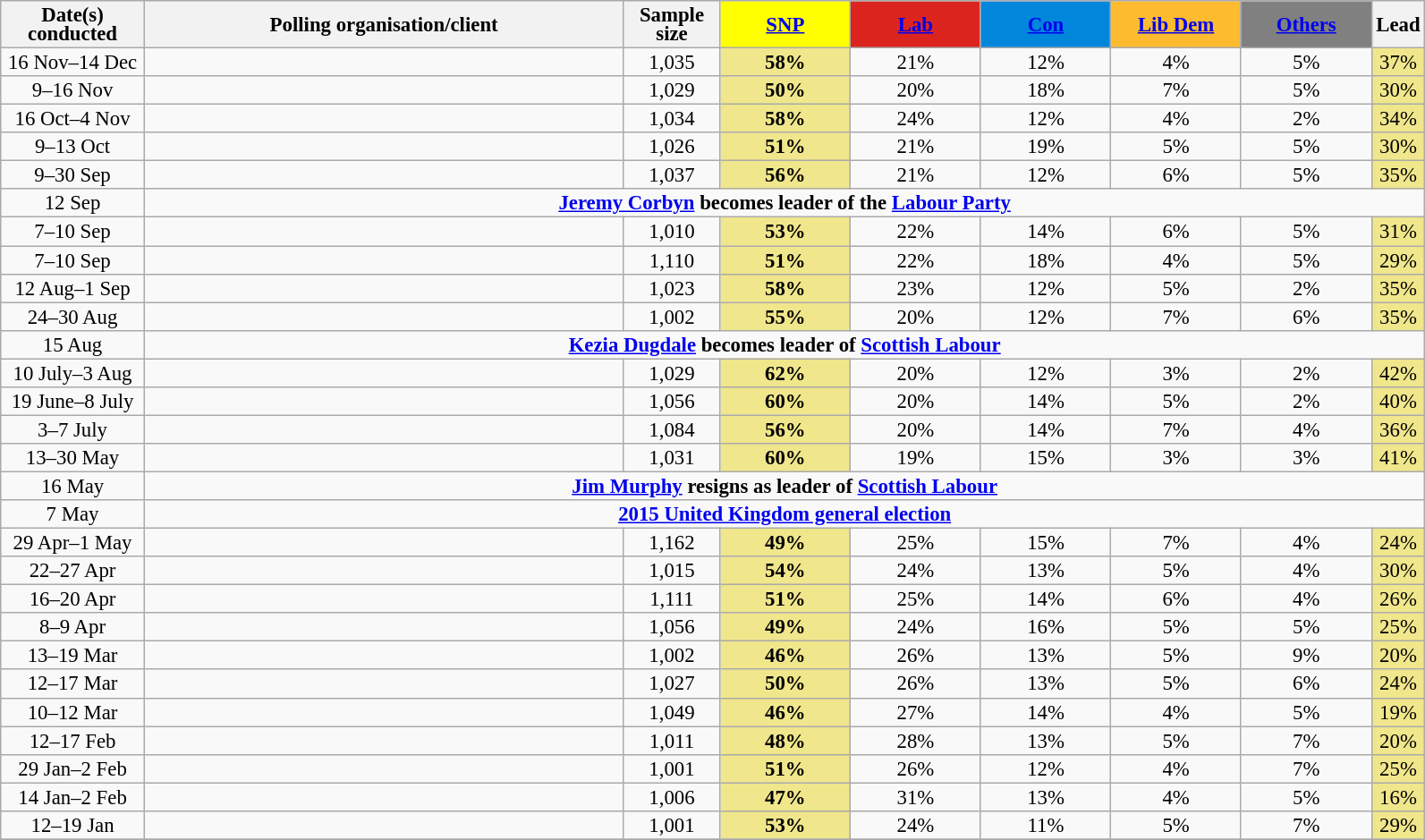<table class="wikitable sortable collapsible collapsed" style="text-align:center;font-size:95%;line-height:14px">
<tr>
<th ! style="width:100px;">Date(s)<br>conducted</th>
<th style="width:350px;">Polling organisation/client</th>
<th class="unsortable" style="width:65px;">Sample size</th>
<th class="unsortable"  style="background:#FFFF00; width:90px;"><a href='#'><span>SNP</span></a></th>
<th class="unsortable"  style="background:#dc241f; width:90px;"><a href='#'><span>Lab</span></a></th>
<th class="unsortable"  style="background:#0087dc; width:90px;"><a href='#'><span>Con</span></a></th>
<th class="unsortable"  style="background:#fdbb30; width:90px;"><a href='#'><span>Lib Dem</span></a></th>
<th class="unsortable"  style="background:gray; width:90px;"><a href='#'><span>Others</span></a></th>
<th class="unsortable" style="width:20px;">Lead</th>
</tr>
<tr>
<td data-sort-value="2015-12-21">16 Nov–14 Dec</td>
<td></td>
<td>1,035</td>
<td style="background:#F0E68C"><strong>58%</strong></td>
<td>21%</td>
<td>12%</td>
<td>4%</td>
<td>5%</td>
<td style="background:#F0E68C">37%</td>
</tr>
<tr>
<td data-sort-value="2015-11-16">9–16 Nov</td>
<td></td>
<td>1,029</td>
<td style="background:#F0E68C"><strong>50%</strong></td>
<td>20%</td>
<td>18%</td>
<td>7%</td>
<td>5%</td>
<td style="background:#F0E68C">30%</td>
</tr>
<tr>
<td data-sort-value="2015-10-16">16 Oct–4 Nov</td>
<td></td>
<td>1,034</td>
<td style="background:#F0E68C"><strong>58%</strong></td>
<td>24%</td>
<td>12%</td>
<td>4%</td>
<td>2%</td>
<td style="background:#F0E68C">34%</td>
</tr>
<tr>
<td data-sort-value="2015-10-13">9–13 Oct</td>
<td></td>
<td>1,026</td>
<td style="background:#F0E68C"><strong>51%</strong></td>
<td>21%</td>
<td>19%</td>
<td>5%</td>
<td>5%</td>
<td style="background:#F0E68C">30%</td>
</tr>
<tr>
<td data-sort-value="2015-09-30">9–30 Sep</td>
<td></td>
<td>1,037</td>
<td style="background:#F0E68C"><strong>56%</strong></td>
<td>21%</td>
<td>12%</td>
<td>6%</td>
<td>5%</td>
<td style="background:#F0E68C">35%</td>
</tr>
<tr>
<td data-sort-value="2015-09-12">12 Sep</td>
<td colspan="10"><strong><a href='#'>Jeremy Corbyn</a> becomes leader of the <a href='#'>Labour Party</a></strong></td>
</tr>
<tr>
<td data-sort-value="2015-09-10">7–10 Sep</td>
<td></td>
<td>1,010</td>
<td style="background:#F0E68C"><strong>53%</strong></td>
<td>22%</td>
<td>14%</td>
<td>6%</td>
<td>5%</td>
<td style="background:#F0E68C">31%</td>
</tr>
<tr>
<td data-sort-value="2015-09-10">7–10 Sep</td>
<td></td>
<td>1,110</td>
<td style="background:#F0E68C"><strong>51%</strong></td>
<td>22%</td>
<td>18%</td>
<td>4%</td>
<td>5%</td>
<td style="background:#F0E68C">29%</td>
</tr>
<tr>
<td data-sort-value="2015-09-01">12 Aug–1 Sep</td>
<td></td>
<td>1,023</td>
<td style="background:#F0E68C"><strong>58%</strong></td>
<td>23%</td>
<td>12%</td>
<td>5%</td>
<td>2%</td>
<td style="background:#F0E68C">35%</td>
</tr>
<tr>
<td data-sort-value="2015-08-30">24–30 Aug</td>
<td></td>
<td>1,002</td>
<td style="background:#F0E68C"><strong>55%</strong></td>
<td>20%</td>
<td>12%</td>
<td>7%</td>
<td>6%</td>
<td style="background:#F0E68C">35%</td>
</tr>
<tr>
<td data-sort-value="2015-08-15">15 Aug</td>
<td colspan="10"><strong><a href='#'>Kezia Dugdale</a> becomes leader of <a href='#'>Scottish Labour</a></strong></td>
</tr>
<tr>
<td data-sort-value="2015-08-10">10 July–3 Aug</td>
<td></td>
<td>1,029</td>
<td style="background:#F0E68C"><strong>62%</strong></td>
<td>20%</td>
<td>12%</td>
<td>3%</td>
<td>2%</td>
<td style="background:#F0E68C">42%</td>
</tr>
<tr>
<td data-sort-value="2015-07-08">19 June–8 July</td>
<td></td>
<td>1,056</td>
<td style="background:#F0E68C"><strong>60%</strong></td>
<td>20%</td>
<td>14%</td>
<td>5%</td>
<td>2%</td>
<td style="background:#F0E68C">40%</td>
</tr>
<tr>
<td data-sort-value="2015-07-07">3–7 July</td>
<td></td>
<td>1,084</td>
<td style="background:#F0E68C"><strong>56%</strong></td>
<td>20%</td>
<td>14%</td>
<td>7%</td>
<td>4%</td>
<td style="background:#F0E68C">36%</td>
</tr>
<tr>
<td data-sort-value="2015-05-30">13–30 May</td>
<td></td>
<td>1,031</td>
<td style="background:#F0E68C"><strong>60%</strong></td>
<td>19%</td>
<td>15%</td>
<td>3%</td>
<td>3%</td>
<td style="background:#F0E68C">41%</td>
</tr>
<tr>
<td data-sort-value="2015-05-16">16 May</td>
<td colspan="10"><strong><a href='#'>Jim Murphy</a> resigns as leader of <a href='#'>Scottish Labour</a></strong></td>
</tr>
<tr>
<td data-sort-value="2015-05-07">7 May</td>
<td colspan="10"><strong><a href='#'>2015 United Kingdom general election</a></strong></td>
</tr>
<tr>
<td data-sort-value="2015-05-01">29 Apr–1 May</td>
<td></td>
<td>1,162</td>
<td style="background:#F0E68C"><strong>49%</strong></td>
<td>25%</td>
<td>15%</td>
<td>7%</td>
<td>4%</td>
<td style="background:#F0E68C">24%</td>
</tr>
<tr>
<td data-sort-value="2015-04-27">22–27 Apr</td>
<td></td>
<td>1,015</td>
<td style="background:#F0E68C"><strong>54%</strong></td>
<td>24%</td>
<td>13%</td>
<td>5%</td>
<td>4%</td>
<td style="background:#F0E68C">30%</td>
</tr>
<tr>
<td data-sort-value="2015-04-20">16–20 Apr</td>
<td></td>
<td>1,111</td>
<td style="background:#F0E68C"><strong>51%</strong></td>
<td>25%</td>
<td>14%</td>
<td>6%</td>
<td>4%</td>
<td style="background:#F0E68C">26%</td>
</tr>
<tr>
<td data-sort-value="2015-04-09">8–9 Apr</td>
<td></td>
<td>1,056</td>
<td style="background:#F0E68C"><strong>49%</strong></td>
<td>24%</td>
<td>16%</td>
<td>5%</td>
<td>5%</td>
<td style="background:#F0E68C">25%</td>
</tr>
<tr>
<td data-sort-value="2015-03-19">13–19 Mar</td>
<td></td>
<td>1,002</td>
<td style="background:#F0E68C"><strong>46%</strong></td>
<td>26%</td>
<td>13%</td>
<td>5%</td>
<td>9%</td>
<td style="background:#F0E68C">20%</td>
</tr>
<tr>
<td data-sort-value="2015-03-17">12–17 Mar</td>
<td></td>
<td>1,027</td>
<td style="background:#F0E68C"><strong>50%</strong></td>
<td>26%</td>
<td>13%</td>
<td>5%</td>
<td>6%</td>
<td style="background:#F0E68C">24%</td>
</tr>
<tr>
<td data-sort-value="2015-03-12">10–12 Mar</td>
<td></td>
<td>1,049</td>
<td style="background:#F0E68C"><strong>46%</strong></td>
<td>27%</td>
<td>14%</td>
<td>4%</td>
<td>5%</td>
<td style="background:#F0E68C">19%</td>
</tr>
<tr>
<td data-sort-value="2015-02-17">12–17 Feb</td>
<td></td>
<td>1,011</td>
<td style="background:#F0E68C"><strong>48%</strong></td>
<td>28%</td>
<td>13%</td>
<td>5%</td>
<td>7%</td>
<td style="background:#F0E68C">20%</td>
</tr>
<tr>
<td data-sort-value="2015-02-02">29 Jan–2 Feb</td>
<td></td>
<td>1,001</td>
<td style="background:#F0E68C"><strong>51%</strong></td>
<td>26%</td>
<td>12%</td>
<td>4%</td>
<td>7%</td>
<td style="background:#F0E68C">25%</td>
</tr>
<tr>
<td data-sort-value="2015-02-02">14 Jan–2 Feb</td>
<td></td>
<td>1,006</td>
<td style="background:#F0E68C"><strong>47%</strong></td>
<td>31%</td>
<td>13%</td>
<td>4%</td>
<td>5%</td>
<td style="background:#F0E68C">16%</td>
</tr>
<tr>
<td data-sort-value="2015-01-19">12–19 Jan</td>
<td></td>
<td>1,001</td>
<td style="background:#F0E68C"><strong>53%</strong></td>
<td>24%</td>
<td>11%</td>
<td>5%</td>
<td>7%</td>
<td style="background:#F0E68C">29%</td>
</tr>
<tr>
</tr>
</table>
